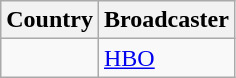<table class="wikitable">
<tr>
<th align=center>Country</th>
<th align=center>Broadcaster</th>
</tr>
<tr>
<td></td>
<td><a href='#'>HBO</a></td>
</tr>
</table>
